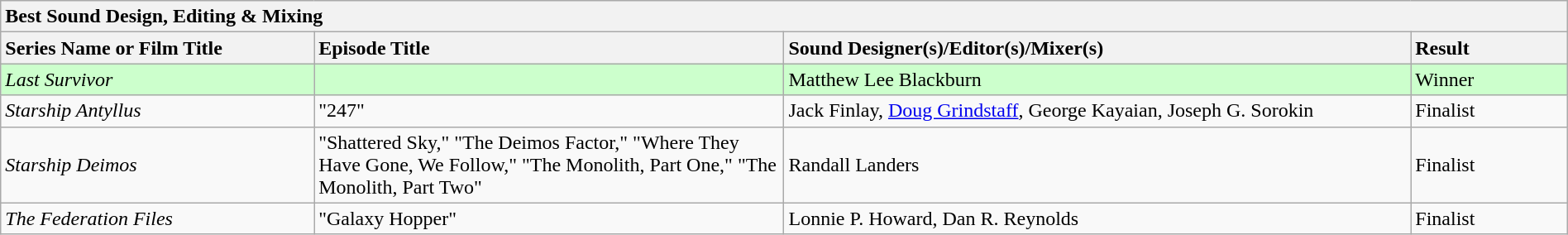<table class="wikitable" width=100%>
<tr>
<th colspan="4" ! style="text-align:left;">Best Sound Design, Editing & Mixing</th>
</tr>
<tr>
<th style="text-align:left; width: 20%;"><strong>Series Name or Film Title</strong></th>
<th style="text-align:left; width: 30%;"><strong>Episode Title</strong></th>
<th style="text-align:left; width: 40%;"><strong>Sound Designer(s)/Editor(s)/Mixer(s)</strong></th>
<th style="text-align:left; width: 10%;"><strong>Result</strong></th>
</tr>
<tr style="background-color:#ccffcc;">
<td><em>Last Survivor</em></td>
<td></td>
<td>Matthew Lee Blackburn</td>
<td>Winner</td>
</tr>
<tr>
<td><em>Starship Antyllus</em></td>
<td>"247"</td>
<td>Jack Finlay, <a href='#'>Doug Grindstaff</a>, George Kayaian, Joseph G. Sorokin</td>
<td>Finalist</td>
</tr>
<tr>
<td><em>Starship Deimos</em></td>
<td>"Shattered Sky," "The Deimos Factor," "Where They Have Gone, We Follow," "The Monolith, Part One," "The Monolith, Part Two"</td>
<td>Randall Landers</td>
<td>Finalist</td>
</tr>
<tr>
<td><em>The Federation Files</em></td>
<td>"Galaxy Hopper"</td>
<td>Lonnie P. Howard, Dan R. Reynolds</td>
<td>Finalist</td>
</tr>
</table>
